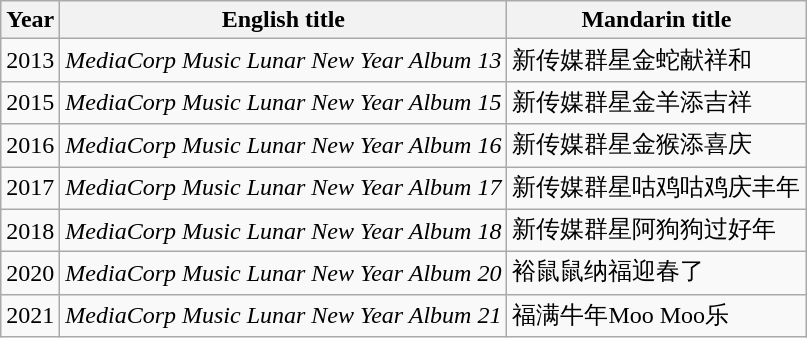<table class="wikitable sortable">
<tr>
<th>Year</th>
<th>English title</th>
<th>Mandarin title</th>
</tr>
<tr>
<td>2013</td>
<td><em>MediaCorp Music Lunar New Year Album 13</em></td>
<td>新传媒群星金蛇献祥和</td>
</tr>
<tr>
<td>2015</td>
<td><em>MediaCorp Music Lunar New Year Album 15</em></td>
<td>新传媒群星金羊添吉祥</td>
</tr>
<tr>
<td>2016</td>
<td><em>MediaCorp Music Lunar New Year Album 16</em></td>
<td>新传媒群星金猴添喜庆</td>
</tr>
<tr>
<td>2017</td>
<td><em>MediaCorp Music Lunar New Year Album 17</em></td>
<td>新传媒群星咕鸡咕鸡庆丰年</td>
</tr>
<tr>
<td>2018</td>
<td><em>MediaCorp Music Lunar New Year Album 18</em></td>
<td>新传媒群星阿狗狗过好年</td>
</tr>
<tr>
<td>2020</td>
<td><em>MediaCorp Music Lunar New Year Album 20</em></td>
<td>裕鼠鼠纳福迎春了</td>
</tr>
<tr>
<td>2021</td>
<td><em>MediaCorp Music Lunar New Year Album 21</em></td>
<td>福满牛年Moo Moo乐</td>
</tr>
</table>
